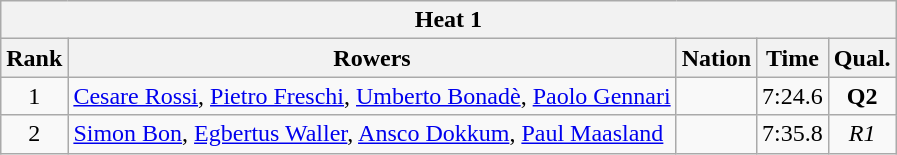<table class="wikitable" style="text-align:center">
<tr>
<th colspan=5 align=center><strong>Heat 1</strong></th>
</tr>
<tr>
<th>Rank</th>
<th>Rowers</th>
<th>Nation</th>
<th>Time</th>
<th>Qual.</th>
</tr>
<tr>
<td>1</td>
<td align=left><a href='#'>Cesare Rossi</a>, <a href='#'>Pietro Freschi</a>, <a href='#'>Umberto Bonadè</a>, <a href='#'>Paolo Gennari</a></td>
<td align=left></td>
<td>7:24.6</td>
<td><strong>Q2</strong></td>
</tr>
<tr>
<td>2</td>
<td align=left><a href='#'>Simon Bon</a>, <a href='#'>Egbertus Waller</a>, <a href='#'>Ansco Dokkum</a>, <a href='#'>Paul Maasland</a></td>
<td align=left></td>
<td>7:35.8</td>
<td><em>R1</em></td>
</tr>
</table>
